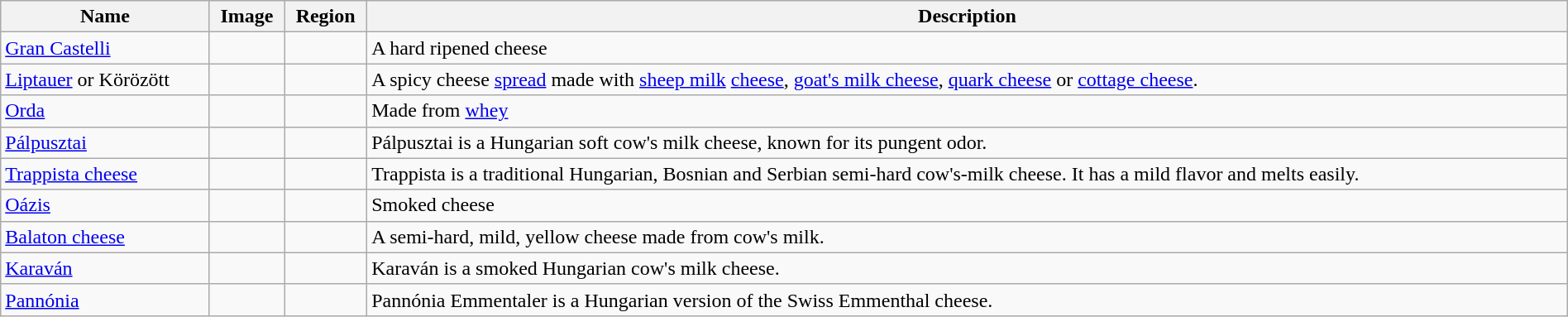<table class="wikitable sortable" style="width:100%">
<tr>
<th>Name</th>
<th class="unsortable">Image</th>
<th>Region</th>
<th>Description</th>
</tr>
<tr>
<td><a href='#'>Gran Castelli</a></td>
<td></td>
<td></td>
<td>A hard ripened cheese</td>
</tr>
<tr>
<td><a href='#'>Liptauer</a> or Körözött</td>
<td></td>
<td></td>
<td>A spicy cheese <a href='#'>spread</a> made with <a href='#'>sheep milk</a> <a href='#'>cheese</a>, <a href='#'>goat's milk cheese</a>, <a href='#'>quark cheese</a> or <a href='#'>cottage cheese</a>.</td>
</tr>
<tr>
<td><a href='#'>Orda</a></td>
<td></td>
<td></td>
<td>Made from <a href='#'>whey</a></td>
</tr>
<tr>
<td><a href='#'>Pálpusztai</a></td>
<td></td>
<td></td>
<td>Pálpusztai is a Hungarian soft cow's milk cheese, known for its pungent odor.</td>
</tr>
<tr>
<td><a href='#'>Trappista cheese</a></td>
<td></td>
<td></td>
<td>Trappista is a traditional Hungarian, Bosnian and Serbian semi-hard cow's-milk cheese. It has a mild flavor and melts easily.</td>
</tr>
<tr>
<td><a href='#'>Oázis</a></td>
<td></td>
<td></td>
<td>Smoked cheese</td>
</tr>
<tr>
<td><a href='#'>Balaton cheese</a></td>
<td></td>
<td></td>
<td>A semi-hard, mild, yellow cheese made from cow's milk.</td>
</tr>
<tr>
<td><a href='#'>Karaván</a></td>
<td></td>
<td></td>
<td>Karaván is a smoked Hungarian cow's milk cheese.</td>
</tr>
<tr>
<td><a href='#'>Pannónia</a></td>
<td></td>
<td></td>
<td>Pannónia Emmentaler is a Hungarian version of the Swiss Emmenthal cheese.</td>
</tr>
</table>
